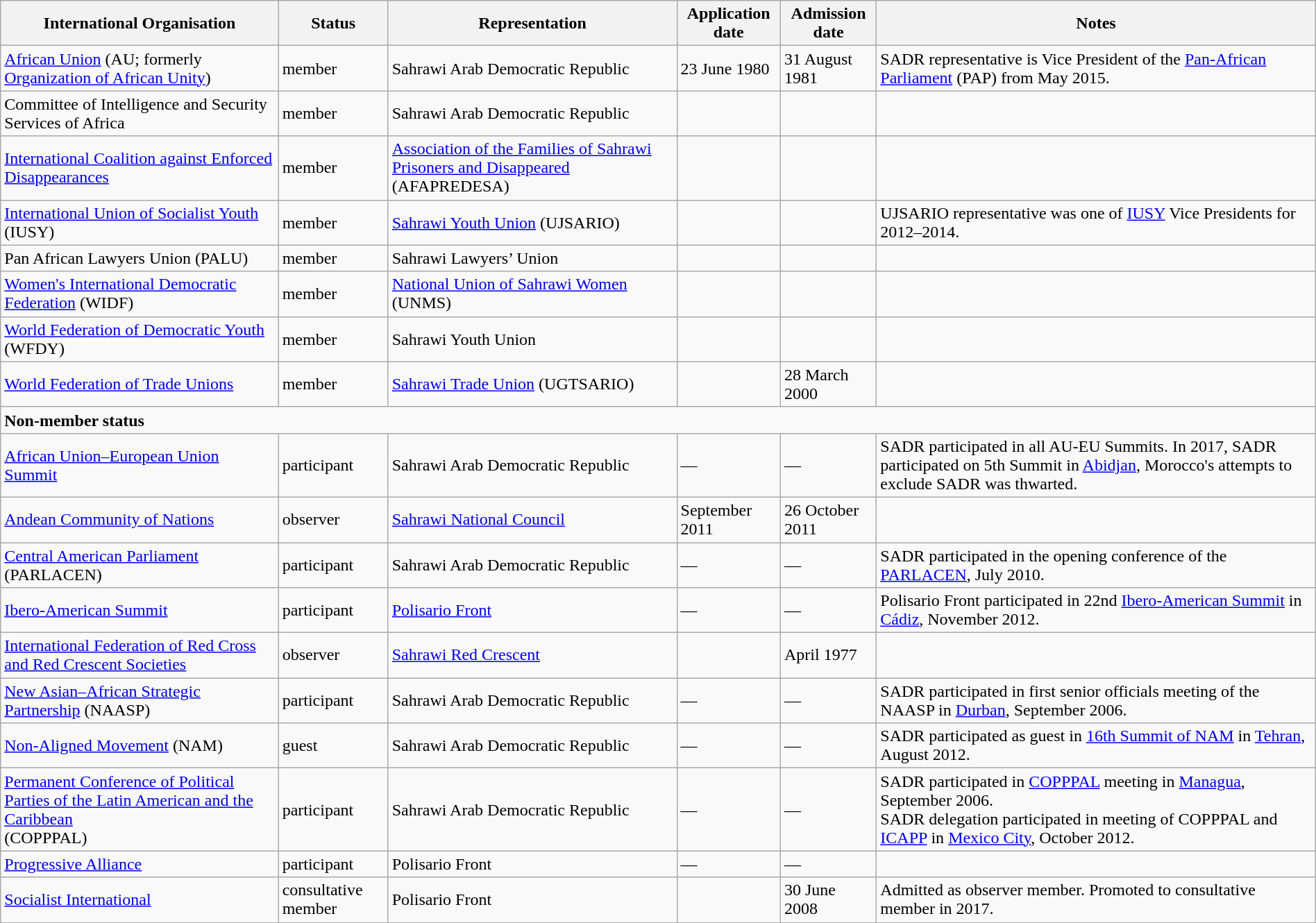<table class="wikitable sortable" style="width:100%; margin:auto;">
<tr>
<th>International Organisation</th>
<th>Status</th>
<th>Representation</th>
<th>Application date</th>
<th>Admission date</th>
<th>Notes</th>
</tr>
<tr>
<td><a href='#'>African Union</a> (AU; formerly <a href='#'>Organization of African Unity</a>)</td>
<td>member</td>
<td>Sahrawi Arab Democratic Republic</td>
<td>23 June 1980</td>
<td>31 August 1981</td>
<td>SADR representative is Vice President of the <a href='#'>Pan-African Parliament</a> (PAP) from May 2015.</td>
</tr>
<tr>
<td>Committee of Intelligence and Security Services of Africa</td>
<td>member</td>
<td>Sahrawi Arab Democratic Republic</td>
<td></td>
<td></td>
<td></td>
</tr>
<tr>
<td><a href='#'>International Coalition against Enforced Disappearances</a></td>
<td>member</td>
<td><a href='#'>Association of the Families of Sahrawi Prisoners and Disappeared</a> (AFAPREDESA)</td>
<td></td>
<td></td>
<td></td>
</tr>
<tr>
<td><a href='#'>International Union of Socialist Youth</a> (IUSY)</td>
<td>member</td>
<td><a href='#'>Sahrawi Youth Union</a> (UJSARIO)</td>
<td></td>
<td></td>
<td>UJSARIO representative was one of <a href='#'>IUSY</a> Vice Presidents for 2012–2014.</td>
</tr>
<tr>
<td>Pan African Lawyers Union (PALU)</td>
<td>member</td>
<td>Sahrawi Lawyers’ Union</td>
<td></td>
<td></td>
<td></td>
</tr>
<tr>
<td><a href='#'>Women's International Democratic Federation</a> (WIDF)</td>
<td>member</td>
<td><a href='#'>National Union of Sahrawi Women</a> (UNMS)</td>
<td></td>
<td></td>
<td></td>
</tr>
<tr>
<td><a href='#'>World Federation of Democratic Youth</a> (WFDY)</td>
<td>member</td>
<td>Sahrawi Youth Union</td>
<td></td>
<td></td>
<td></td>
</tr>
<tr>
<td><a href='#'>World Federation of Trade Unions</a></td>
<td>member</td>
<td><a href='#'>Sahrawi Trade Union</a> (UGTSARIO)</td>
<td></td>
<td>28 March 2000</td>
<td></td>
</tr>
<tr>
<td colspan="6"><strong>Non-member status</strong></td>
</tr>
<tr>
<td><a href='#'>African Union–European Union Summit</a></td>
<td>participant</td>
<td>Sahrawi Arab Democratic Republic</td>
<td>—</td>
<td>—</td>
<td>SADR participated in all AU-EU Summits. In 2017, SADR participated on 5th Summit in <a href='#'>Abidjan</a>, Morocco's attempts to exclude SADR was thwarted.</td>
</tr>
<tr>
<td> <a href='#'>Andean Community of Nations</a></td>
<td>observer</td>
<td><a href='#'>Sahrawi National Council</a></td>
<td>September 2011</td>
<td>26 October 2011</td>
<td></td>
</tr>
<tr>
<td><a href='#'>Central American Parliament</a> (PARLACEN)</td>
<td>participant</td>
<td>Sahrawi Arab Democratic Republic</td>
<td>—</td>
<td>—</td>
<td>SADR participated in the opening conference of the <a href='#'>PARLACEN</a>, July 2010.</td>
</tr>
<tr>
<td><a href='#'>Ibero-American Summit</a></td>
<td>participant</td>
<td><a href='#'>Polisario Front</a></td>
<td>—</td>
<td>—</td>
<td>Polisario Front participated in 22nd <a href='#'>Ibero-American Summit</a> in <a href='#'>Cádiz</a>, November 2012.</td>
</tr>
<tr>
<td> <a href='#'>International Federation of Red Cross and Red Crescent Societies</a></td>
<td>observer</td>
<td><a href='#'>Sahrawi Red Crescent</a></td>
<td></td>
<td>April 1977</td>
<td></td>
</tr>
<tr>
<td><a href='#'>New Asian–African Strategic Partnership</a> (NAASP)</td>
<td>participant</td>
<td>Sahrawi Arab Democratic Republic</td>
<td>—</td>
<td>—</td>
<td>SADR participated in first senior officials meeting of the NAASP in <a href='#'>Durban</a>, September 2006.</td>
</tr>
<tr>
<td><a href='#'>Non-Aligned Movement</a> (NAM)</td>
<td>guest</td>
<td>Sahrawi Arab Democratic Republic</td>
<td>—</td>
<td>—</td>
<td>SADR participated as guest in <a href='#'>16th Summit of NAM</a> in <a href='#'>Tehran</a>, August 2012.</td>
</tr>
<tr>
<td><a href='#'>Permanent Conference of Political Parties of the Latin American and the Caribbean</a><br>(COPPPAL)</td>
<td>participant</td>
<td>Sahrawi Arab Democratic Republic</td>
<td>—</td>
<td>—</td>
<td>SADR participated in <a href='#'>COPPPAL</a> meeting in <a href='#'>Managua</a>, September 2006.<br>SADR delegation participated in meeting of COPPPAL and <a href='#'>ICAPP</a> in <a href='#'>Mexico City</a>, October 2012.</td>
</tr>
<tr>
<td> <a href='#'>Progressive Alliance</a></td>
<td>participant</td>
<td>Polisario Front</td>
<td>—</td>
<td>—</td>
<td></td>
</tr>
<tr>
<td><a href='#'>Socialist International</a></td>
<td>consultative member</td>
<td>Polisario Front</td>
<td></td>
<td>30 June 2008</td>
<td>Admitted as observer member. Promoted to consultative member in 2017.</td>
</tr>
</table>
